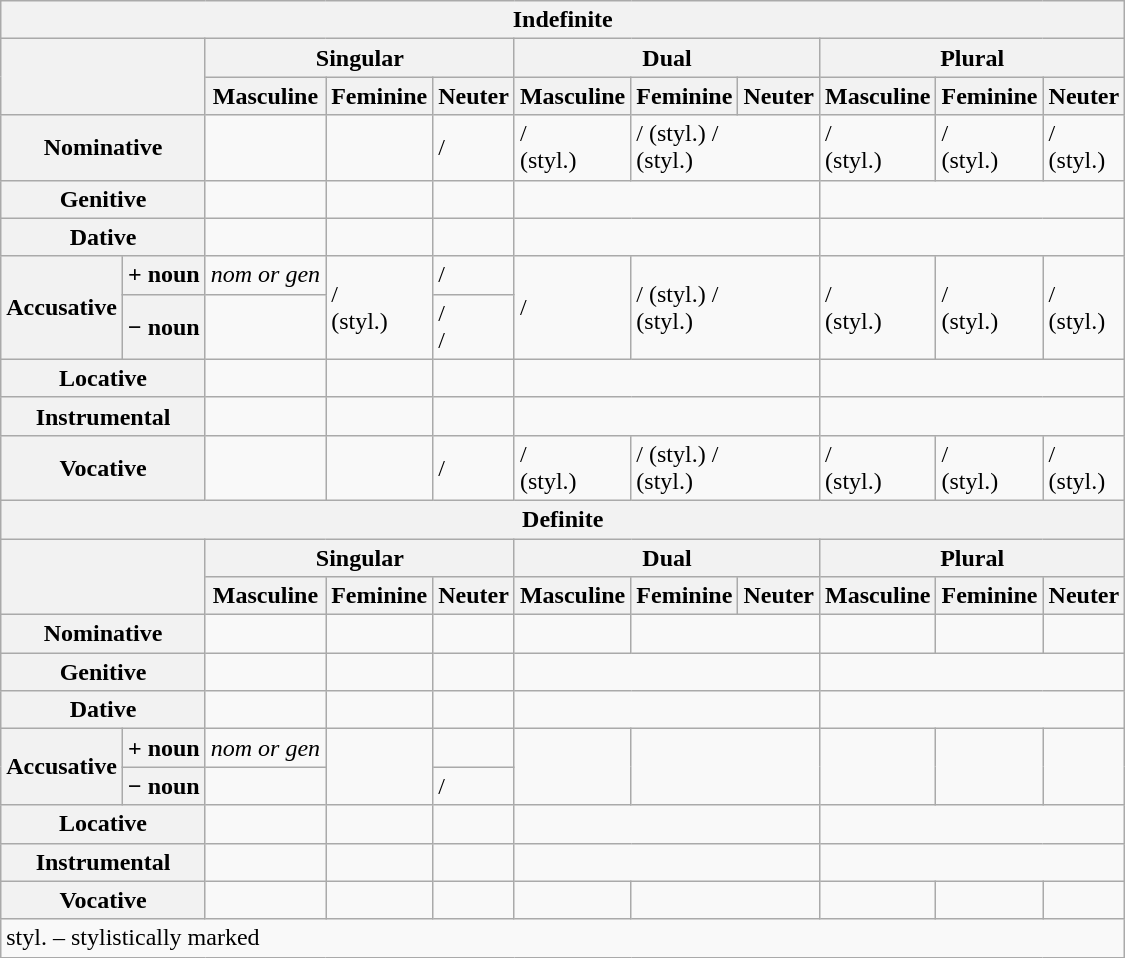<table class="wikitable">
<tr>
<th colspan="11">Indefinite</th>
</tr>
<tr>
<th colspan="2" rowspan="2"></th>
<th colspan="3">Singular</th>
<th colspan="3">Dual</th>
<th colspan="3">Plural</th>
</tr>
<tr>
<th>Masculine</th>
<th>Feminine</th>
<th>Neuter</th>
<th>Masculine</th>
<th>Feminine</th>
<th>Neuter</th>
<th>Masculine</th>
<th>Feminine</th>
<th>Neuter</th>
</tr>
<tr>
<th colspan="2">Nominative</th>
<td></td>
<td></td>
<td> /<br></td>
<td> /<br> (styl.)</td>
<td colspan="2"> /  (styl.) /<br> (styl.)</td>
<td> /<br> (styl.)</td>
<td> /<br> (styl.)</td>
<td> /<br> (styl.)</td>
</tr>
<tr>
<th colspan="2">Genitive</th>
<td></td>
<td></td>
<td></td>
<td colspan="3"></td>
<td colspan="3"></td>
</tr>
<tr>
<th colspan="2">Dative</th>
<td></td>
<td></td>
<td></td>
<td colspan="3"></td>
<td colspan="3"></td>
</tr>
<tr>
<th rowspan="2">Accusative</th>
<th>+ noun</th>
<td><em>nom or gen</em></td>
<td rowspan="2"> /<br> (styl.)</td>
<td> /<br></td>
<td rowspan="2"> /<br></td>
<td colspan="2" rowspan="2"> /  (styl.) /<br> (styl.)</td>
<td rowspan="2"> /<br> (styl.)</td>
<td rowspan="2"> /<br> (styl.)</td>
<td rowspan="2"> /<br> (styl.)</td>
</tr>
<tr>
<th>− noun</th>
<td></td>
<td> /<br> /<br></td>
</tr>
<tr>
<th colspan="2">Locative</th>
<td></td>
<td></td>
<td></td>
<td colspan="3"></td>
<td colspan="3"></td>
</tr>
<tr>
<th colspan="2">Instrumental</th>
<td></td>
<td></td>
<td></td>
<td colspan="3"></td>
<td colspan="3"></td>
</tr>
<tr>
<th colspan="2">Vocative</th>
<td></td>
<td></td>
<td> /<br></td>
<td> /<br> (styl.)</td>
<td colspan="2"> /  (styl.) /<br> (styl.)</td>
<td> /<br> (styl.)</td>
<td> /<br> (styl.)</td>
<td> /<br> (styl.)</td>
</tr>
<tr>
<th colspan="11">Definite</th>
</tr>
<tr>
<th colspan="2" rowspan="2"></th>
<th colspan="3">Singular</th>
<th colspan="3">Dual</th>
<th colspan="3">Plural</th>
</tr>
<tr>
<th>Masculine</th>
<th>Feminine</th>
<th>Neuter</th>
<th>Masculine</th>
<th>Feminine</th>
<th>Neuter</th>
<th>Masculine</th>
<th>Feminine</th>
<th>Neuter</th>
</tr>
<tr>
<th colspan="2">Nominative</th>
<td></td>
<td></td>
<td></td>
<td></td>
<td colspan="2"></td>
<td></td>
<td></td>
<td></td>
</tr>
<tr>
<th colspan="2">Genitive</th>
<td></td>
<td></td>
<td></td>
<td colspan="3"></td>
<td colspan="3"></td>
</tr>
<tr>
<th colspan="2">Dative</th>
<td></td>
<td></td>
<td></td>
<td colspan="3"></td>
<td colspan="3"></td>
</tr>
<tr>
<th rowspan="2">Accusative</th>
<th>+ noun</th>
<td><em>nom or gen</em></td>
<td rowspan="2"></td>
<td></td>
<td rowspan="2"></td>
<td colspan="2" rowspan="2"></td>
<td rowspan="2"></td>
<td rowspan="2"></td>
<td rowspan="2"></td>
</tr>
<tr>
<th>− noun</th>
<td></td>
<td> /<br></td>
</tr>
<tr>
<th colspan="2">Locative</th>
<td></td>
<td></td>
<td></td>
<td colspan="3"></td>
<td colspan="3"></td>
</tr>
<tr>
<th colspan="2">Instrumental</th>
<td></td>
<td></td>
<td></td>
<td colspan="3"></td>
<td colspan="3"></td>
</tr>
<tr>
<th colspan="2">Vocative</th>
<td></td>
<td></td>
<td></td>
<td></td>
<td colspan="2"></td>
<td></td>
<td></td>
<td></td>
</tr>
<tr>
<td colspan="11">styl. – stylistically marked</td>
</tr>
</table>
